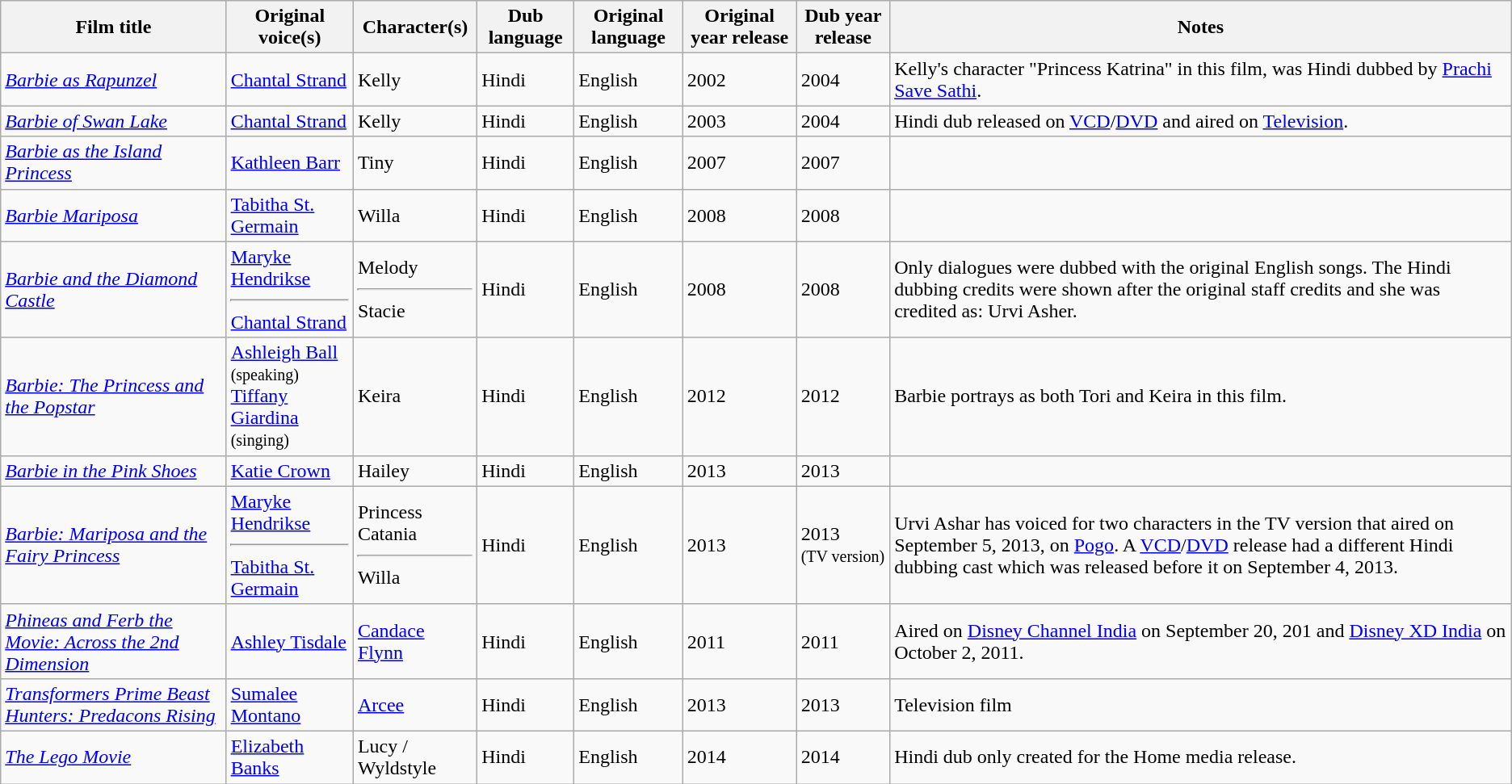<table class="wikitable sortable">
<tr>
<th>Film title</th>
<th>Original voice(s)</th>
<th>Character(s)</th>
<th>Dub language</th>
<th>Original language</th>
<th>Original year release</th>
<th>Dub year release</th>
<th>Notes</th>
</tr>
<tr>
<td><em><a href='#'>Barbie as Rapunzel</a></em></td>
<td><a href='#'>Chantal Strand</a></td>
<td>Kelly</td>
<td>Hindi</td>
<td>English</td>
<td>2002</td>
<td>2004</td>
<td>Kelly's character "Princess Katrina" in this film, was Hindi dubbed by <a href='#'>Prachi Save Sathi</a>.</td>
</tr>
<tr>
<td><em><a href='#'>Barbie of Swan Lake</a></em></td>
<td><a href='#'>Chantal Strand</a></td>
<td>Kelly</td>
<td>Hindi</td>
<td>English</td>
<td>2003</td>
<td>2004</td>
<td>Hindi dub released on <a href='#'>VCD</a>/<a href='#'>DVD</a> and aired on <a href='#'>Television</a>.</td>
</tr>
<tr>
<td><em><a href='#'>Barbie as the Island Princess</a></em></td>
<td><a href='#'>Kathleen Barr</a></td>
<td>Tiny</td>
<td>Hindi</td>
<td>English</td>
<td>2007</td>
<td>2007</td>
<td></td>
</tr>
<tr>
<td><em><a href='#'>Barbie Mariposa</a></em></td>
<td><a href='#'>Tabitha St. Germain</a></td>
<td>Willa</td>
<td>Hindi</td>
<td>English</td>
<td>2008</td>
<td>2008</td>
<td></td>
</tr>
<tr>
<td><em><a href='#'>Barbie and the Diamond Castle</a></em></td>
<td><a href='#'>Maryke Hendrikse</a> <hr> <a href='#'>Chantal Strand</a></td>
<td>Melody <hr> Stacie</td>
<td>Hindi</td>
<td>English</td>
<td>2008</td>
<td>2008</td>
<td>Only dialogues were dubbed with the original English songs. The Hindi dubbing credits were shown after the original staff credits and she was credited as: Urvi Asher.</td>
</tr>
<tr>
<td><em><a href='#'>Barbie: The Princess and the Popstar</a></em></td>
<td><a href='#'>Ashleigh Ball</a> <small>(speaking)</small> <br> <a href='#'>Tiffany Giardina</a> <small>(singing)</small></td>
<td>Keira</td>
<td>Hindi</td>
<td>English</td>
<td>2012</td>
<td>2012</td>
<td>Barbie portrays as both Tori and Keira in this film.</td>
</tr>
<tr>
<td><em><a href='#'>Barbie in the Pink Shoes</a></em></td>
<td><a href='#'>Katie Crown</a></td>
<td>Hailey</td>
<td>Hindi</td>
<td>English</td>
<td>2013</td>
<td>2013</td>
<td></td>
</tr>
<tr>
<td><em><a href='#'>Barbie: Mariposa and the Fairy Princess</a></em></td>
<td><a href='#'>Maryke Hendrikse</a> <hr> <a href='#'>Tabitha St. Germain</a></td>
<td>Princess Catania <hr> Willa</td>
<td>Hindi</td>
<td>English</td>
<td>2013</td>
<td>2013 <br> <small>(TV version)</small></td>
<td>Urvi Ashar has voiced for two characters in the TV version that aired on September 5, 2013, on <a href='#'>Pogo</a>. A <a href='#'>VCD</a>/<a href='#'>DVD</a> release had a different Hindi dubbing cast which was released before it on September 4, 2013.</td>
</tr>
<tr>
<td><em><a href='#'>Phineas and Ferb the Movie: Across the 2nd Dimension</a></em></td>
<td><a href='#'>Ashley Tisdale</a></td>
<td><a href='#'>Candace Flynn</a></td>
<td>Hindi</td>
<td>English</td>
<td>2011</td>
<td>2011</td>
<td>Aired on <a href='#'>Disney Channel India</a> on September 20, 201 and <a href='#'>Disney XD India</a> on October 2, 2011.</td>
</tr>
<tr>
<td><em><a href='#'>Transformers Prime Beast Hunters: Predacons Rising</a></em></td>
<td><a href='#'>Sumalee Montano</a></td>
<td><a href='#'>Arcee</a></td>
<td>Hindi</td>
<td>English</td>
<td>2013</td>
<td>2013</td>
<td>Television film</td>
</tr>
<tr>
<td><em><a href='#'>The Lego Movie</a></em></td>
<td><a href='#'>Elizabeth Banks</a></td>
<td>Lucy / Wyldstyle</td>
<td>Hindi</td>
<td>English</td>
<td>2014</td>
<td>2014</td>
<td>Hindi dub only created for the Home media release.</td>
</tr>
</table>
